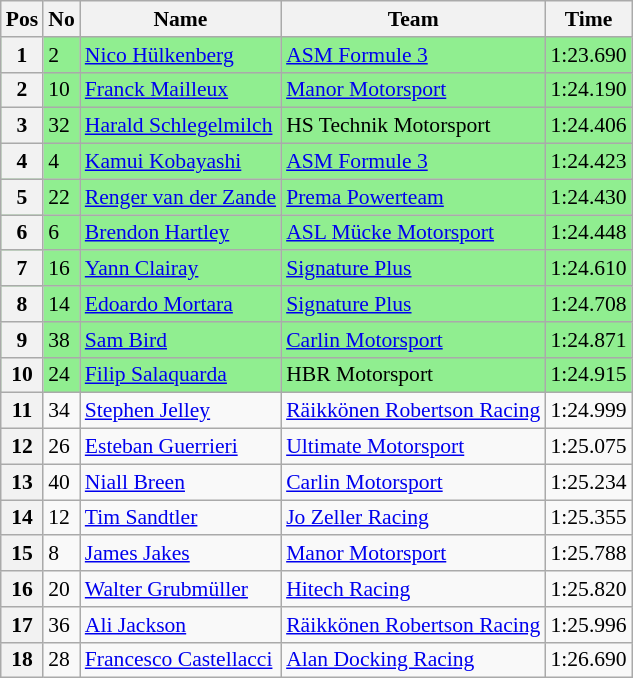<table class="wikitable" style="font-size: 90%">
<tr>
<th>Pos</th>
<th>No</th>
<th>Name</th>
<th>Team</th>
<th>Time</th>
</tr>
<tr style="background:lightgreen;">
<th>1</th>
<td>2</td>
<td> <a href='#'>Nico Hülkenberg</a></td>
<td><a href='#'>ASM Formule 3</a></td>
<td>1:23.690</td>
</tr>
<tr style="background:lightgreen;">
<th>2</th>
<td>10</td>
<td> <a href='#'>Franck Mailleux</a></td>
<td><a href='#'>Manor Motorsport</a></td>
<td>1:24.190</td>
</tr>
<tr style="background:lightgreen;">
<th>3</th>
<td>32</td>
<td> <a href='#'>Harald Schlegelmilch</a></td>
<td>HS Technik Motorsport</td>
<td>1:24.406</td>
</tr>
<tr style="background:lightgreen;">
<th>4</th>
<td>4</td>
<td> <a href='#'>Kamui Kobayashi</a></td>
<td><a href='#'>ASM Formule 3</a></td>
<td>1:24.423</td>
</tr>
<tr style="background:lightgreen;">
<th>5</th>
<td>22</td>
<td> <a href='#'>Renger van der Zande</a></td>
<td><a href='#'>Prema Powerteam</a></td>
<td>1:24.430</td>
</tr>
<tr style="background:lightgreen;">
<th>6</th>
<td>6</td>
<td> <a href='#'>Brendon Hartley</a></td>
<td><a href='#'>ASL Mücke Motorsport</a></td>
<td>1:24.448</td>
</tr>
<tr style="background:lightgreen;">
<th>7</th>
<td>16</td>
<td> <a href='#'>Yann Clairay</a></td>
<td><a href='#'>Signature Plus</a></td>
<td>1:24.610</td>
</tr>
<tr style="background:lightgreen;">
<th>8</th>
<td>14</td>
<td> <a href='#'>Edoardo Mortara</a></td>
<td><a href='#'>Signature Plus</a></td>
<td>1:24.708</td>
</tr>
<tr style="background:lightgreen;">
<th>9</th>
<td>38</td>
<td> <a href='#'>Sam Bird</a></td>
<td><a href='#'>Carlin Motorsport</a></td>
<td>1:24.871</td>
</tr>
<tr style="background:lightgreen;">
<th>10</th>
<td>24</td>
<td> <a href='#'>Filip Salaquarda</a></td>
<td>HBR Motorsport</td>
<td>1:24.915</td>
</tr>
<tr>
<th>11</th>
<td>34</td>
<td> <a href='#'>Stephen Jelley</a></td>
<td><a href='#'>Räikkönen Robertson Racing</a></td>
<td>1:24.999</td>
</tr>
<tr>
<th>12</th>
<td>26</td>
<td> <a href='#'>Esteban Guerrieri</a></td>
<td><a href='#'>Ultimate Motorsport</a></td>
<td>1:25.075</td>
</tr>
<tr>
<th>13</th>
<td>40</td>
<td> <a href='#'>Niall Breen</a></td>
<td><a href='#'>Carlin Motorsport</a></td>
<td>1:25.234</td>
</tr>
<tr>
<th>14</th>
<td>12</td>
<td> <a href='#'>Tim Sandtler</a></td>
<td><a href='#'>Jo Zeller Racing</a></td>
<td>1:25.355</td>
</tr>
<tr>
<th>15</th>
<td>8</td>
<td> <a href='#'>James Jakes</a></td>
<td><a href='#'>Manor Motorsport</a></td>
<td>1:25.788</td>
</tr>
<tr>
<th>16</th>
<td>20</td>
<td> <a href='#'>Walter Grubmüller</a></td>
<td><a href='#'>Hitech Racing</a></td>
<td>1:25.820</td>
</tr>
<tr>
<th>17</th>
<td>36</td>
<td> <a href='#'>Ali Jackson</a></td>
<td><a href='#'>Räikkönen Robertson Racing</a></td>
<td>1:25.996</td>
</tr>
<tr>
<th>18</th>
<td>28</td>
<td> <a href='#'>Francesco Castellacci</a></td>
<td><a href='#'>Alan Docking Racing</a></td>
<td>1:26.690</td>
</tr>
</table>
